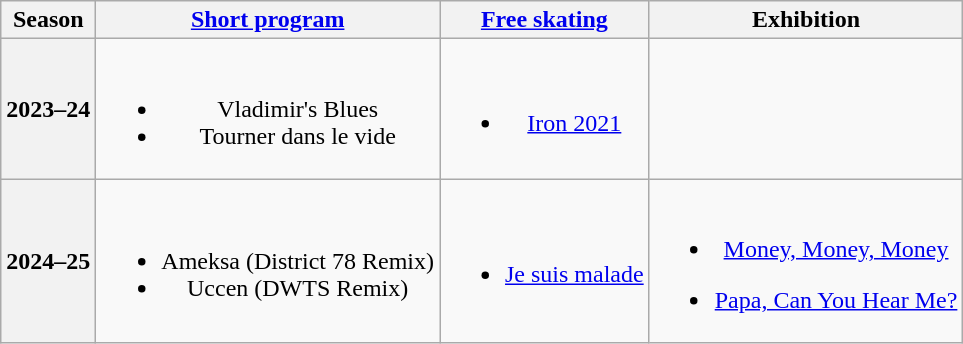<table class=wikitable style=text-align:center>
<tr>
<th>Season</th>
<th><a href='#'>Short program</a></th>
<th><a href='#'>Free skating</a></th>
<th>Exhibition</th>
</tr>
<tr>
<th>2023–24 <br> </th>
<td><br><ul><li>Vladimir's Blues <br> </li><li>Tourner dans le vide <br> </li></ul></td>
<td><br><ul><li><a href='#'>Iron 2021</a> <br> </li></ul></td>
<td></td>
</tr>
<tr>
<th>2024–25 <br> </th>
<td><br><ul><li>Ameksa (District 78 Remix) <br> </li><li>Uccen (DWTS Remix) <br> </li></ul></td>
<td><br><ul><li><a href='#'>Je suis malade</a> <br> </li></ul></td>
<td><br><ul><li><a href='#'>Money, Money, Money</a> <br></li></ul><ul><li><a href='#'>Papa, Can You Hear Me?</a> <br> </li></ul></td>
</tr>
</table>
